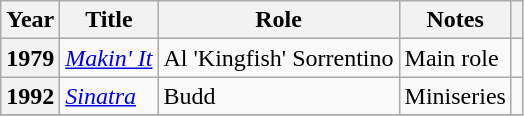<table class="wikitable plainrowheaders sortable" style="margin-right: 0;">
<tr>
<th scope="col">Year</th>
<th scope="col">Title</th>
<th scope="col">Role</th>
<th scope="col" class="unsortable">Notes</th>
<th scope="col" class="unsortable"></th>
</tr>
<tr>
<th scope="row">1979</th>
<td><em><a href='#'>Makin' It</a></em></td>
<td>Al 'Kingfish' Sorrentino</td>
<td>Main role</td>
<td style="text-align:center;"></td>
</tr>
<tr>
<th scope="row">1992</th>
<td><em><a href='#'>Sinatra</a></em></td>
<td>Budd</td>
<td>Miniseries</td>
<td style="text-align:center;"></td>
</tr>
<tr>
</tr>
</table>
